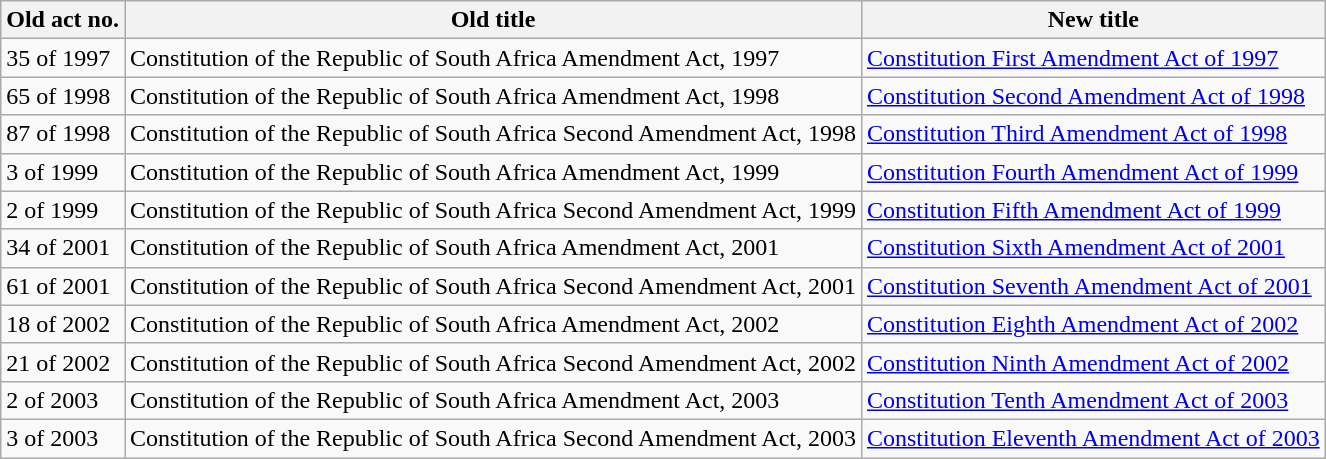<table class="wikitable">
<tr>
<th>Old act no.</th>
<th>Old title</th>
<th>New title</th>
</tr>
<tr>
<td>35 of 1997</td>
<td>Constitution of the Republic of South Africa Amendment Act, 1997</td>
<td><a href='#'>Constitution First Amendment Act of 1997</a></td>
</tr>
<tr>
<td>65 of 1998</td>
<td>Constitution of the Republic of South Africa Amendment Act, 1998</td>
<td><a href='#'>Constitution Second Amendment Act of 1998</a></td>
</tr>
<tr>
<td>87 of 1998</td>
<td>Constitution of the Republic of South Africa Second Amendment Act, 1998</td>
<td><a href='#'>Constitution Third Amendment Act of 1998</a></td>
</tr>
<tr>
<td>3 of 1999</td>
<td>Constitution of the Republic of South Africa Amendment Act, 1999</td>
<td><a href='#'>Constitution Fourth Amendment Act of 1999</a></td>
</tr>
<tr>
<td>2 of 1999</td>
<td>Constitution of the Republic of South Africa Second Amendment Act, 1999</td>
<td><a href='#'>Constitution Fifth Amendment Act of 1999</a></td>
</tr>
<tr>
<td>34 of 2001</td>
<td>Constitution of the Republic of South Africa Amendment Act, 2001</td>
<td><a href='#'>Constitution Sixth Amendment Act of 2001</a></td>
</tr>
<tr>
<td>61 of 2001</td>
<td>Constitution of the Republic of South Africa Second Amendment Act, 2001</td>
<td><a href='#'>Constitution Seventh Amendment Act of 2001</a></td>
</tr>
<tr>
<td>18 of 2002</td>
<td>Constitution of the Republic of South Africa Amendment Act, 2002</td>
<td><a href='#'>Constitution Eighth Amendment Act of 2002</a></td>
</tr>
<tr>
<td>21 of 2002</td>
<td>Constitution of the Republic of South Africa Second Amendment Act, 2002</td>
<td><a href='#'>Constitution Ninth Amendment Act of 2002</a></td>
</tr>
<tr>
<td>2 of 2003</td>
<td>Constitution of the Republic of South Africa Amendment Act, 2003</td>
<td><a href='#'>Constitution Tenth Amendment Act of 2003</a></td>
</tr>
<tr>
<td>3 of 2003</td>
<td>Constitution of the Republic of South Africa Second Amendment Act, 2003</td>
<td><a href='#'>Constitution Eleventh Amendment Act of 2003</a></td>
</tr>
</table>
